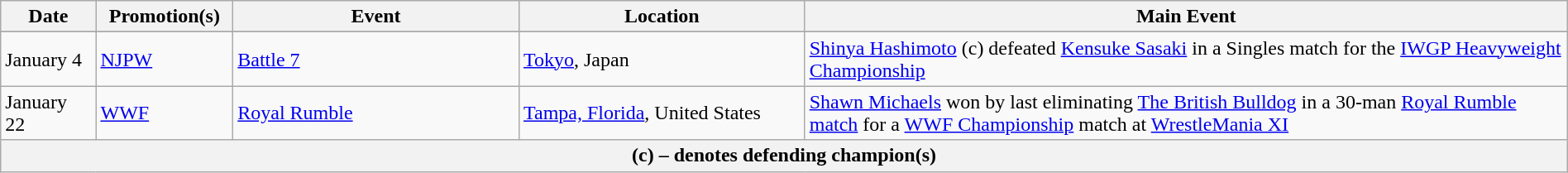<table class="wikitable" style="width:100%;">
<tr>
<th width="5%">Date</th>
<th width="5%">Promotion(s)</th>
<th style="width:15%;">Event</th>
<th style="width:15%;">Location</th>
<th style="width:40%;">Main Event</th>
</tr>
<tr style="width:20%;" |Notes>
</tr>
<tr>
<td>January 4</td>
<td><a href='#'>NJPW</a></td>
<td><a href='#'>Battle 7</a></td>
<td><a href='#'>Tokyo</a>, Japan</td>
<td><a href='#'>Shinya Hashimoto</a> (c) defeated <a href='#'>Kensuke Sasaki</a> in a Singles match for the <a href='#'>IWGP Heavyweight Championship</a></td>
</tr>
<tr>
<td>January 22</td>
<td><a href='#'>WWF</a></td>
<td><a href='#'>Royal Rumble</a></td>
<td><a href='#'>Tampa, Florida</a>, United States</td>
<td><a href='#'>Shawn Michaels</a> won by last eliminating <a href='#'>The British Bulldog</a> in a 30-man <a href='#'>Royal Rumble match</a> for a <a href='#'>WWF Championship</a> match at <a href='#'>WrestleMania XI</a></td>
</tr>
<tr>
<th colspan="6">(c) – denotes defending champion(s)</th>
</tr>
</table>
